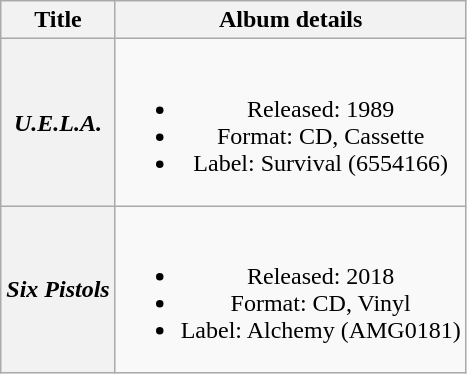<table class="wikitable plainrowheaders" style="text-align:center;" border="1">
<tr>
<th>Title</th>
<th>Album details</th>
</tr>
<tr>
<th scope="row"><em>U.E.L.A.</em></th>
<td><br><ul><li>Released: 1989</li><li>Format:  CD, Cassette</li><li>Label: Survival (6554166)</li></ul></td>
</tr>
<tr>
<th scope="row"><em>Six Pistols</em></th>
<td><br><ul><li>Released: 2018</li><li>Format:  CD, Vinyl</li><li>Label: Alchemy (AMG0181)</li></ul></td>
</tr>
</table>
